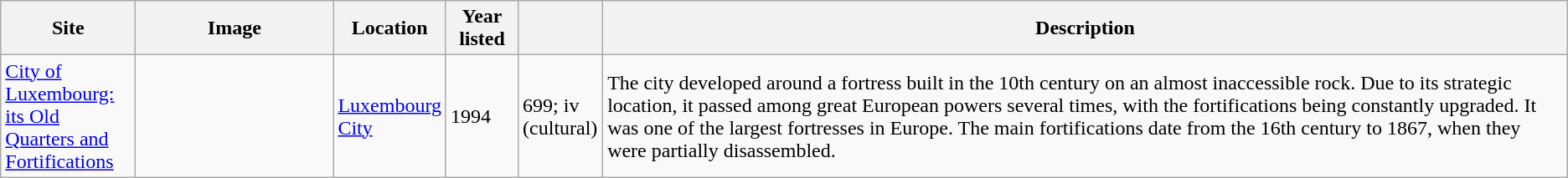<table class="wikitable sortable plainrowheaders">
<tr>
<th style="width:100px;" scope="col">Site</th>
<th class="unsortable"  style="width:150px;" scope="col">Image</th>
<th style="width:80px;" scope="col">Location</th>
<th style="width:50px;" scope="col">Year listed</th>
<th style="width:60px;" scope="col" data-sort-type="number"></th>
<th scope="col" class="unsortable">Description</th>
</tr>
<tr>
<td><a href='#'>City of Luxembourg: its Old Quarters and Fortifications</a></td>
<td></td>
<td><a href='#'>Luxembourg City</a></td>
<td>1994</td>
<td>699; iv (cultural)</td>
<td>The city developed around a fortress built in the 10th century on an almost inaccessible rock. Due to its strategic location, it passed among great European powers several times, with the fortifications being constantly upgraded. It was one of the largest fortresses in Europe. The main fortifications date from the 16th century to 1867, when they were partially disassembled.</td>
</tr>
</table>
